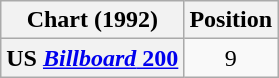<table class="wikitable plainrowheaders">
<tr>
<th>Chart (1992)</th>
<th>Position</th>
</tr>
<tr>
<th scope="row">US <a href='#'><em>Billboard</em> 200</a></th>
<td align="center">9</td>
</tr>
</table>
